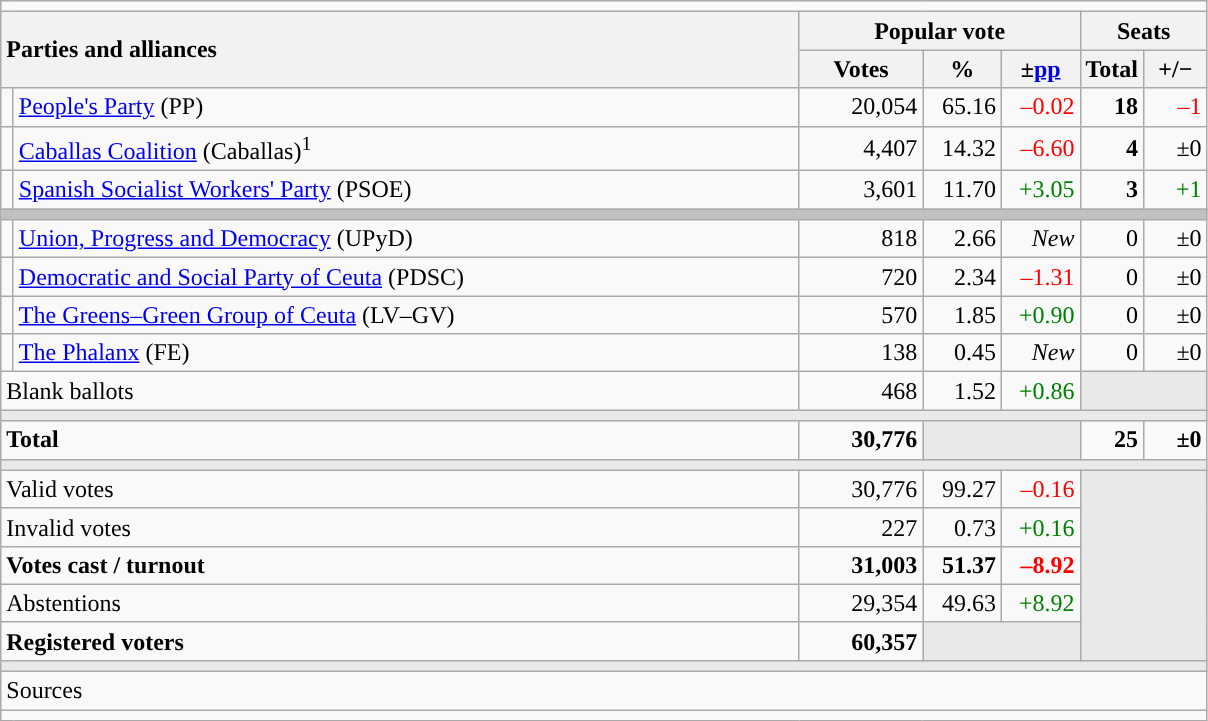<table class="wikitable" style="text-align:right;">
<tr>
<td colspan="7"></td>
</tr>
<tr>
<th style="text-align:left;" rowspan="2" colspan="2" width="525">Parties and alliances</th>
<th colspan="3">Popular vote</th>
<th colspan="2">Seats</th>
</tr>
<tr>
<th width="75">Votes</th>
<th width="45">%</th>
<th width="45">±<a href='#'>pp</a></th>
<th width="35">Total</th>
<th width="35">+/−</th>
</tr>
<tr>
<td width="1" style="color:inherit;background:"></td>
<td align="left"><a href='#'>People's Party</a> (PP)</td>
<td>20,054</td>
<td>65.16</td>
<td style="color:red;">–0.02</td>
<td><strong>18</strong></td>
<td style="color:red;">–1</td>
</tr>
<tr>
<td style="color:inherit;background:"></td>
<td align="left"><a href='#'>Caballas Coalition</a> (Caballas)<sup>1</sup></td>
<td>4,407</td>
<td>14.32</td>
<td style="color:red;">–6.60</td>
<td><strong>4</strong></td>
<td>±0</td>
</tr>
<tr>
<td style="color:inherit;background:"></td>
<td align="left"><a href='#'>Spanish Socialist Workers' Party</a> (PSOE)</td>
<td>3,601</td>
<td>11.70</td>
<td style="color:green;">+3.05</td>
<td><strong>3</strong></td>
<td style="color:green;">+1</td>
</tr>
<tr>
<td colspan="7" bgcolor="#C0C0C0"></td>
</tr>
<tr>
<td style="color:inherit;background:"></td>
<td align="left"><a href='#'>Union, Progress and Democracy</a> (UPyD)</td>
<td>818</td>
<td>2.66</td>
<td><em>New</em></td>
<td>0</td>
<td>±0</td>
</tr>
<tr>
<td style="color:inherit;background:"></td>
<td align="left"><a href='#'>Democratic and Social Party of Ceuta</a> (PDSC)</td>
<td>720</td>
<td>2.34</td>
<td style="color:red;">–1.31</td>
<td>0</td>
<td>±0</td>
</tr>
<tr>
<td style="color:inherit;background:"></td>
<td align="left"><a href='#'>The Greens–Green Group of Ceuta</a> (LV–GV)</td>
<td>570</td>
<td>1.85</td>
<td style="color:green;">+0.90</td>
<td>0</td>
<td>±0</td>
</tr>
<tr>
<td style="color:inherit;background:"></td>
<td align="left"><a href='#'>The Phalanx</a> (FE)</td>
<td>138</td>
<td>0.45</td>
<td><em>New</em></td>
<td>0</td>
<td>±0</td>
</tr>
<tr>
<td align="left" colspan="2">Blank ballots</td>
<td>468</td>
<td>1.52</td>
<td style="color:green;">+0.86</td>
<td bgcolor="#E9E9E9" colspan="2"></td>
</tr>
<tr>
<td colspan="7" bgcolor="#E9E9E9"></td>
</tr>
<tr style="font-weight:bold;">
<td align="left" colspan="2">Total</td>
<td>30,776</td>
<td bgcolor="#E9E9E9" colspan="2"></td>
<td>25</td>
<td>±0</td>
</tr>
<tr>
<td colspan="7" bgcolor="#E9E9E9"></td>
</tr>
<tr>
<td align="left" colspan="2">Valid votes</td>
<td>30,776</td>
<td>99.27</td>
<td style="color:red;">–0.16</td>
<td bgcolor="#E9E9E9" colspan="2" rowspan="5"></td>
</tr>
<tr>
<td align="left" colspan="2">Invalid votes</td>
<td>227</td>
<td>0.73</td>
<td style="color:green;">+0.16</td>
</tr>
<tr style="font-weight:bold;">
<td align="left" colspan="2">Votes cast / turnout</td>
<td>31,003</td>
<td>51.37</td>
<td style="color:red;">–8.92</td>
</tr>
<tr>
<td align="left" colspan="2">Abstentions</td>
<td>29,354</td>
<td>49.63</td>
<td style="color:green;">+8.92</td>
</tr>
<tr style="font-weight:bold;">
<td align="left" colspan="2">Registered voters</td>
<td>60,357</td>
<td bgcolor="#E9E9E9" colspan="2"></td>
</tr>
<tr>
<td colspan="7" bgcolor="#E9E9E9"></td>
</tr>
<tr>
<td align="left" colspan="7">Sources</td>
</tr>
<tr>
<td colspan="7" style="text-align:left; max-width:790px;"></td>
</tr>
</table>
